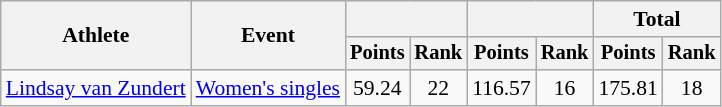<table class="wikitable" style="font-size:90%">
<tr>
<th rowspan="2">Athlete</th>
<th rowspan="2">Event</th>
<th colspan="2"></th>
<th colspan="2"></th>
<th colspan="2">Total</th>
</tr>
<tr style="font-size:95%">
<th>Points</th>
<th>Rank</th>
<th>Points</th>
<th>Rank</th>
<th>Points</th>
<th>Rank</th>
</tr>
<tr align=center>
<td align=left><a href='#'>Lindsay van Zundert</a></td>
<td align=left><a href='#'>Women's singles</a></td>
<td>59.24</td>
<td>22</td>
<td>116.57</td>
<td>16</td>
<td>175.81</td>
<td>18</td>
</tr>
</table>
